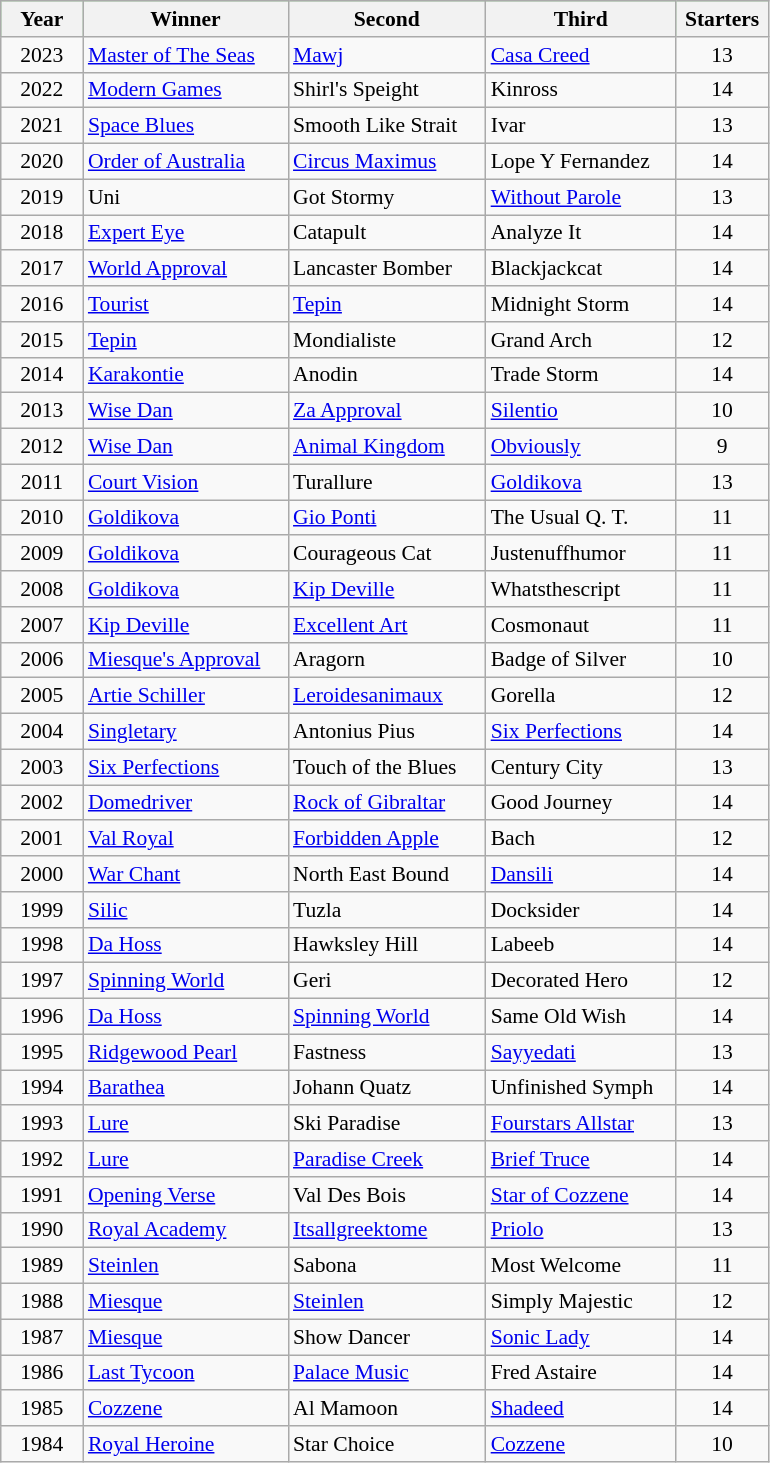<table class = "wikitable sortable" | border="1" cellpadding="0" style="border-collapse: collapse; font-size:90%">
<tr bgcolor="#77dd77" align="center">
<th width="48px"><strong>Year</strong></th>
<th width="130px"><strong>Winner</strong></th>
<th width="125px"><strong>Second</strong></th>
<th width="120px"><strong>Third</strong></th>
<th width="55px"><strong>Starters</strong></th>
</tr>
<tr>
<td align=center>2023</td>
<td><a href='#'>Master of The Seas</a></td>
<td><a href='#'>Mawj</a></td>
<td><a href='#'>Casa Creed</a></td>
<td align=center>13</td>
</tr>
<tr>
<td align=center>2022</td>
<td><a href='#'>Modern Games</a></td>
<td>Shirl's Speight</td>
<td>Kinross</td>
<td align=center>14</td>
</tr>
<tr>
<td align=center>2021</td>
<td><a href='#'>Space Blues</a></td>
<td>Smooth Like Strait</td>
<td>Ivar</td>
<td align=center>13</td>
</tr>
<tr>
<td align=center>2020</td>
<td><a href='#'>Order of Australia</a></td>
<td><a href='#'>Circus Maximus</a></td>
<td>Lope Y Fernandez</td>
<td align=center>14</td>
</tr>
<tr>
<td align=center>2019</td>
<td>Uni</td>
<td>Got Stormy</td>
<td><a href='#'>Without Parole</a></td>
<td align=center>13</td>
</tr>
<tr>
<td align=center>2018</td>
<td><a href='#'>Expert Eye</a></td>
<td>Catapult</td>
<td>Analyze It</td>
<td align=center>14</td>
</tr>
<tr>
<td align=center>2017</td>
<td><a href='#'>World Approval</a></td>
<td>Lancaster Bomber</td>
<td>Blackjackcat</td>
<td align=center>14</td>
</tr>
<tr>
<td align=center>2016</td>
<td><a href='#'>Tourist</a></td>
<td><a href='#'>Tepin</a></td>
<td>Midnight Storm</td>
<td align=center>14</td>
</tr>
<tr>
<td align=center>2015</td>
<td><a href='#'>Tepin</a></td>
<td>Mondialiste</td>
<td>Grand Arch</td>
<td align=center>12</td>
</tr>
<tr>
<td align=center>2014</td>
<td><a href='#'>Karakontie</a></td>
<td>Anodin</td>
<td>Trade Storm</td>
<td align=center>14</td>
</tr>
<tr>
<td align=center>2013</td>
<td><a href='#'>Wise Dan</a></td>
<td><a href='#'>Za Approval</a></td>
<td><a href='#'>Silentio</a></td>
<td align=center>10</td>
</tr>
<tr>
<td align=center>2012</td>
<td><a href='#'>Wise Dan</a></td>
<td><a href='#'>Animal Kingdom</a></td>
<td><a href='#'>Obviously</a></td>
<td align=center>9</td>
</tr>
<tr>
<td align=center>2011</td>
<td><a href='#'>Court Vision</a></td>
<td>Turallure</td>
<td><a href='#'>Goldikova</a></td>
<td align=center>13</td>
</tr>
<tr>
<td align=center>2010</td>
<td><a href='#'>Goldikova</a></td>
<td><a href='#'>Gio Ponti</a></td>
<td>The Usual Q. T.</td>
<td align=center>11</td>
</tr>
<tr>
<td align=center>2009</td>
<td><a href='#'>Goldikova</a></td>
<td>Courageous Cat</td>
<td>Justenuffhumor</td>
<td align=center>11</td>
</tr>
<tr>
<td align=center>2008</td>
<td><a href='#'>Goldikova</a></td>
<td><a href='#'>Kip Deville</a></td>
<td>Whatsthescript</td>
<td align=center>11</td>
</tr>
<tr>
<td align=center>2007</td>
<td><a href='#'>Kip Deville</a></td>
<td><a href='#'>Excellent Art</a></td>
<td>Cosmonaut</td>
<td align=center>11</td>
</tr>
<tr>
<td align=center>2006</td>
<td><a href='#'>Miesque's Approval</a></td>
<td>Aragorn</td>
<td>Badge of Silver</td>
<td align=center>10</td>
</tr>
<tr>
<td align=center>2005</td>
<td><a href='#'>Artie Schiller</a></td>
<td><a href='#'>Leroidesanimaux</a></td>
<td>Gorella</td>
<td align=center>12</td>
</tr>
<tr>
<td align=center>2004</td>
<td><a href='#'>Singletary</a></td>
<td>Antonius Pius</td>
<td><a href='#'>Six Perfections</a></td>
<td align=center>14</td>
</tr>
<tr>
<td align=center>2003</td>
<td><a href='#'>Six Perfections</a></td>
<td>Touch of the Blues</td>
<td>Century City</td>
<td align=center>13</td>
</tr>
<tr>
<td align=center>2002</td>
<td><a href='#'>Domedriver</a></td>
<td><a href='#'>Rock of Gibraltar</a></td>
<td>Good Journey</td>
<td align=center>14</td>
</tr>
<tr>
<td align=center>2001</td>
<td><a href='#'>Val Royal</a></td>
<td><a href='#'>Forbidden Apple</a></td>
<td>Bach</td>
<td align=center>12</td>
</tr>
<tr>
<td align=center>2000</td>
<td><a href='#'>War Chant</a></td>
<td>North East Bound</td>
<td><a href='#'>Dansili</a></td>
<td align=center>14</td>
</tr>
<tr>
<td align=center>1999</td>
<td><a href='#'>Silic</a></td>
<td>Tuzla</td>
<td>Docksider</td>
<td align=center>14</td>
</tr>
<tr>
<td align=center>1998</td>
<td><a href='#'>Da Hoss</a></td>
<td>Hawksley Hill</td>
<td>Labeeb</td>
<td align=center>14</td>
</tr>
<tr>
<td align=center>1997</td>
<td><a href='#'>Spinning World</a></td>
<td>Geri</td>
<td>Decorated Hero</td>
<td align=center>12</td>
</tr>
<tr>
<td align=center>1996</td>
<td><a href='#'>Da Hoss</a></td>
<td><a href='#'>Spinning World</a></td>
<td>Same Old Wish</td>
<td align=center>14</td>
</tr>
<tr>
<td align=center>1995</td>
<td><a href='#'>Ridgewood Pearl</a></td>
<td>Fastness</td>
<td><a href='#'>Sayyedati</a></td>
<td align=center>13</td>
</tr>
<tr>
<td align=center>1994</td>
<td><a href='#'>Barathea</a></td>
<td>Johann Quatz</td>
<td>Unfinished Symph</td>
<td align=center>14</td>
</tr>
<tr>
<td align=center>1993</td>
<td><a href='#'>Lure</a></td>
<td>Ski Paradise</td>
<td><a href='#'>Fourstars Allstar</a></td>
<td align=center>13</td>
</tr>
<tr>
<td align=center>1992</td>
<td><a href='#'>Lure</a></td>
<td><a href='#'>Paradise Creek</a></td>
<td><a href='#'>Brief Truce</a></td>
<td align=center>14</td>
</tr>
<tr>
<td align=center>1991</td>
<td><a href='#'>Opening Verse</a></td>
<td>Val Des Bois</td>
<td><a href='#'>Star of Cozzene</a></td>
<td align=center>14</td>
</tr>
<tr>
<td align=center>1990</td>
<td><a href='#'>Royal Academy</a></td>
<td><a href='#'>Itsallgreektome</a></td>
<td><a href='#'>Priolo</a></td>
<td align=center>13</td>
</tr>
<tr>
<td align=center>1989</td>
<td><a href='#'>Steinlen</a></td>
<td>Sabona</td>
<td>Most Welcome</td>
<td align=center>11</td>
</tr>
<tr>
<td align=center>1988</td>
<td><a href='#'>Miesque</a></td>
<td><a href='#'>Steinlen</a></td>
<td>Simply Majestic</td>
<td align=center>12</td>
</tr>
<tr>
<td align=center>1987</td>
<td><a href='#'>Miesque</a></td>
<td>Show Dancer</td>
<td><a href='#'>Sonic Lady</a></td>
<td align=center>14</td>
</tr>
<tr>
<td align=center>1986</td>
<td><a href='#'>Last Tycoon</a></td>
<td><a href='#'>Palace Music</a></td>
<td>Fred Astaire</td>
<td align=center>14</td>
</tr>
<tr>
<td align=center>1985</td>
<td><a href='#'>Cozzene</a></td>
<td>Al Mamoon</td>
<td><a href='#'>Shadeed</a></td>
<td align=center>14</td>
</tr>
<tr>
<td align=center>1984</td>
<td><a href='#'>Royal Heroine</a></td>
<td>Star Choice</td>
<td><a href='#'>Cozzene</a></td>
<td align=center>10</td>
</tr>
</table>
